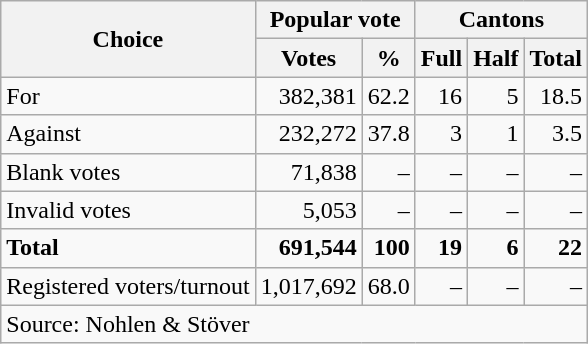<table class=wikitable style=text-align:right>
<tr>
<th rowspan=2>Choice</th>
<th colspan=2>Popular vote</th>
<th colspan=3>Cantons</th>
</tr>
<tr>
<th>Votes</th>
<th>%</th>
<th>Full</th>
<th>Half</th>
<th>Total</th>
</tr>
<tr>
<td align=left>For</td>
<td>382,381</td>
<td>62.2</td>
<td>16</td>
<td>5</td>
<td>18.5</td>
</tr>
<tr>
<td align=left>Against</td>
<td>232,272</td>
<td>37.8</td>
<td>3</td>
<td>1</td>
<td>3.5</td>
</tr>
<tr>
<td align=left>Blank votes</td>
<td>71,838</td>
<td>–</td>
<td>–</td>
<td>–</td>
<td>–</td>
</tr>
<tr>
<td align=left>Invalid votes</td>
<td>5,053</td>
<td>–</td>
<td>–</td>
<td>–</td>
<td>–</td>
</tr>
<tr>
<td align=left><strong>Total</strong></td>
<td><strong>691,544</strong></td>
<td><strong>100</strong></td>
<td><strong>19</strong></td>
<td><strong>6</strong></td>
<td><strong>22</strong></td>
</tr>
<tr>
<td align=left>Registered voters/turnout</td>
<td>1,017,692</td>
<td>68.0</td>
<td>–</td>
<td>–</td>
<td>–</td>
</tr>
<tr>
<td align=left colspan=6>Source: Nohlen & Stöver</td>
</tr>
</table>
